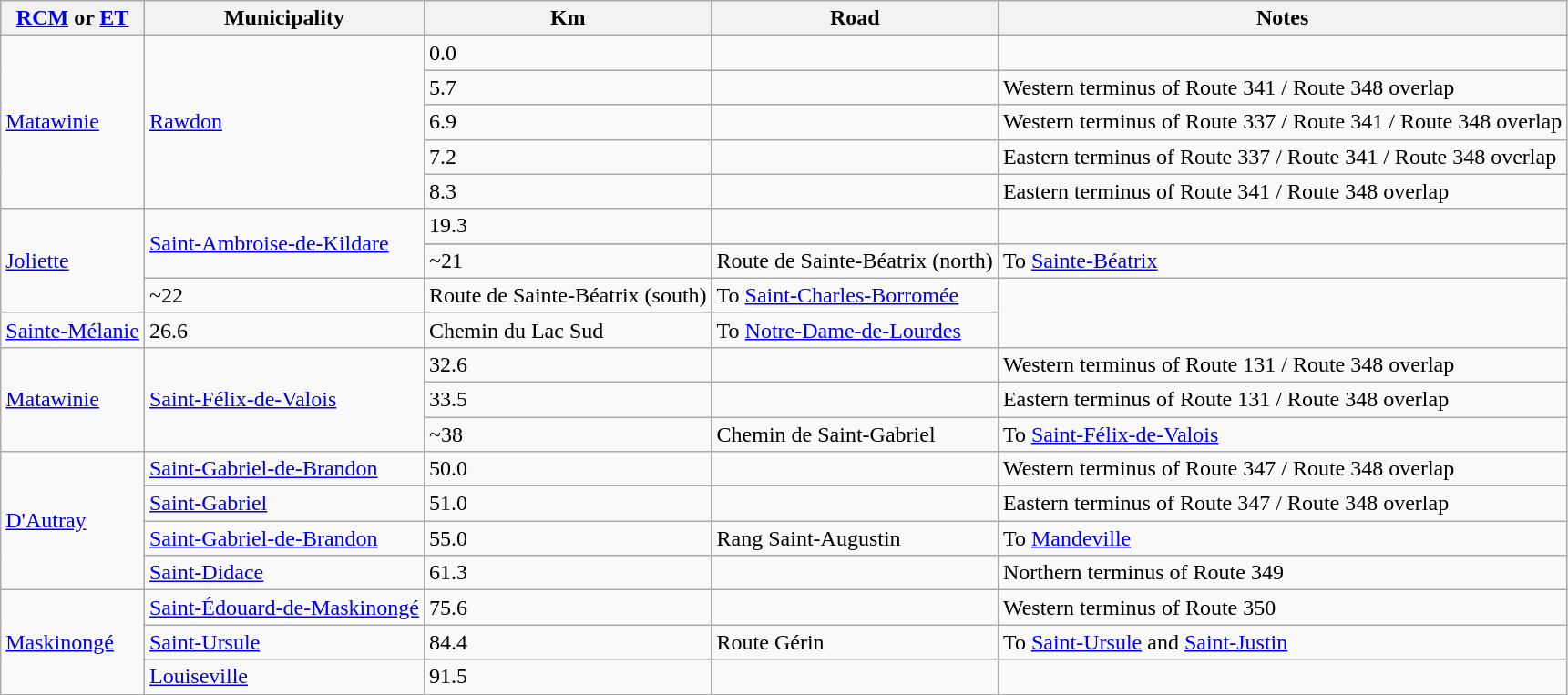<table class=wikitable>
<tr>
<th><a href='#'>RCM</a> or <a href='#'>ET</a></th>
<th>Municipality</th>
<th>Km</th>
<th>Road</th>
<th>Notes</th>
</tr>
<tr>
<td rowspan="5"><a href='#'>Matawinie</a></td>
<td rowspan="5"><a href='#'>Rawdon</a></td>
<td>0.0</td>
<td></td>
<td></td>
</tr>
<tr>
<td>5.7</td>
<td></td>
<td>Western terminus of Route 341 / Route 348 overlap</td>
</tr>
<tr>
<td>6.9</td>
<td></td>
<td>Western terminus of Route 337 / Route 341 / Route 348 overlap</td>
</tr>
<tr>
<td>7.2</td>
<td></td>
<td>Eastern terminus of Route 337 / Route 341 / Route 348 overlap</td>
</tr>
<tr>
<td>8.3</td>
<td></td>
<td>Eastern terminus of Route 341 / Route 348 overlap</td>
</tr>
<tr>
<td rowspan="4"><a href='#'>Joliette</a></td>
<td rowspan="3"><a href='#'>Saint-Ambroise-de-Kildare</a></td>
<td>19.3</td>
<td></td>
</tr>
<tr>
</tr>
<tr>
<td>~21</td>
<td>Route de Sainte-Béatrix (north)</td>
<td>To <a href='#'>Sainte-Béatrix</a></td>
</tr>
<tr>
<td>~22</td>
<td>Route de Sainte-Béatrix (south)</td>
<td>To <a href='#'>Saint-Charles-Borromée</a></td>
</tr>
<tr>
<td><a href='#'>Sainte-Mélanie</a></td>
<td>26.6</td>
<td>Chemin du Lac Sud</td>
<td>To <a href='#'>Notre-Dame-de-Lourdes</a></td>
</tr>
<tr>
<td rowspan="3"><a href='#'>Matawinie</a></td>
<td rowspan="3"><a href='#'>Saint-Félix-de-Valois</a></td>
<td>32.6</td>
<td></td>
<td>Western terminus of Route 131 / Route 348 overlap</td>
</tr>
<tr>
<td>33.5</td>
<td></td>
<td>Eastern terminus of Route 131 / Route 348 overlap</td>
</tr>
<tr>
<td>~38</td>
<td>Chemin de Saint-Gabriel</td>
<td>To <a href='#'>Saint-Félix-de-Valois</a></td>
</tr>
<tr>
<td rowspan="4"><a href='#'>D'Autray</a></td>
<td><a href='#'>Saint-Gabriel-de-Brandon</a></td>
<td>50.0</td>
<td></td>
<td>Western terminus of Route 347 / Route 348 overlap</td>
</tr>
<tr>
<td><a href='#'>Saint-Gabriel</a></td>
<td>51.0</td>
<td></td>
<td>Eastern terminus of Route 347 / Route 348 overlap</td>
</tr>
<tr>
<td><a href='#'>Saint-Gabriel-de-Brandon</a></td>
<td>55.0</td>
<td>Rang Saint-Augustin</td>
<td>To <a href='#'>Mandeville</a></td>
</tr>
<tr>
<td><a href='#'>Saint-Didace</a></td>
<td>61.3</td>
<td></td>
<td>Northern terminus of Route 349</td>
</tr>
<tr>
<td rowspan="3"><a href='#'>Maskinongé</a></td>
<td><a href='#'>Saint-Édouard-de-Maskinongé</a></td>
<td>75.6</td>
<td></td>
<td>Western terminus of Route 350</td>
</tr>
<tr>
<td><a href='#'>Saint-Ursule</a></td>
<td>84.4</td>
<td>Route Gérin</td>
<td>To <a href='#'>Saint-Ursule</a> and <a href='#'>Saint-Justin</a></td>
</tr>
<tr>
<td><a href='#'>Louiseville</a></td>
<td>91.5</td>
<td></td>
</tr>
</table>
